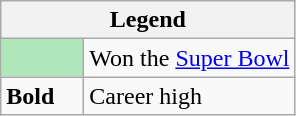<table class="wikitable mw-collapsible">
<tr>
<th colspan="2">Legend</th>
</tr>
<tr>
<td style="background:#afe6ba; width:3em;"></td>
<td>Won the <a href='#'>Super Bowl</a></td>
</tr>
<tr>
<td><strong>Bold</strong></td>
<td>Career high</td>
</tr>
</table>
